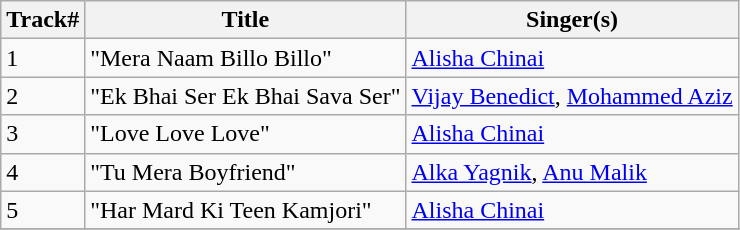<table class="wikitable">
<tr>
<th>Track#</th>
<th>Title</th>
<th>Singer(s)</th>
</tr>
<tr>
<td>1</td>
<td>"Mera Naam Billo Billo"</td>
<td><a href='#'>Alisha Chinai</a></td>
</tr>
<tr>
<td>2</td>
<td>"Ek Bhai Ser Ek Bhai Sava Ser"</td>
<td><a href='#'>Vijay Benedict</a>, <a href='#'>Mohammed Aziz</a></td>
</tr>
<tr>
<td>3</td>
<td>"Love Love Love"</td>
<td><a href='#'>Alisha Chinai</a></td>
</tr>
<tr>
<td>4</td>
<td>"Tu Mera Boyfriend"</td>
<td><a href='#'>Alka Yagnik</a>, <a href='#'>Anu Malik</a></td>
</tr>
<tr>
<td>5</td>
<td>"Har Mard Ki Teen Kamjori"</td>
<td><a href='#'>Alisha Chinai</a></td>
</tr>
<tr>
</tr>
</table>
